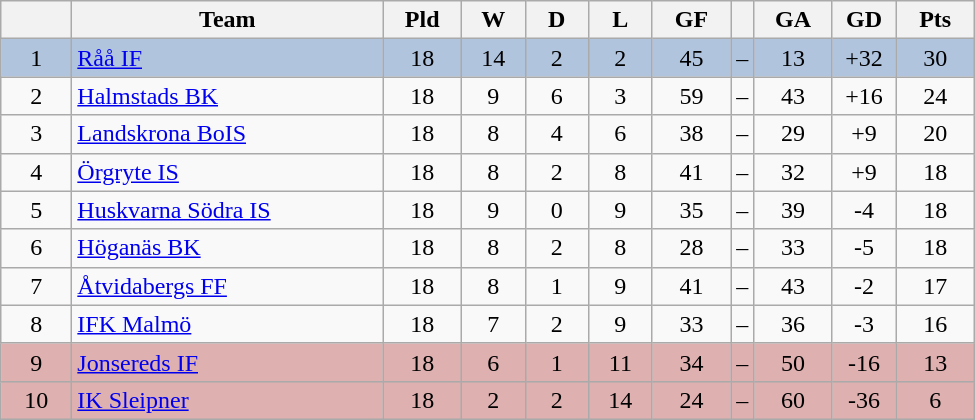<table class="wikitable" style="text-align: center;">
<tr>
<th style="width: 40px;"></th>
<th style="width: 200px;">Team</th>
<th style="width: 45px;">Pld</th>
<th style="width: 35px;">W</th>
<th style="width: 35px;">D</th>
<th style="width: 35px;">L</th>
<th style="width: 45px;">GF</th>
<th></th>
<th style="width: 45px;">GA</th>
<th style="width: 35px;">GD</th>
<th style="width: 45px;">Pts</th>
</tr>
<tr style="background: #b0c4de">
<td>1</td>
<td style="text-align: left;"><a href='#'>Råå IF</a></td>
<td>18</td>
<td>14</td>
<td>2</td>
<td>2</td>
<td>45</td>
<td>–</td>
<td>13</td>
<td>+32</td>
<td>30</td>
</tr>
<tr>
<td>2</td>
<td style="text-align: left;"><a href='#'>Halmstads BK</a></td>
<td>18</td>
<td>9</td>
<td>6</td>
<td>3</td>
<td>59</td>
<td>–</td>
<td>43</td>
<td>+16</td>
<td>24</td>
</tr>
<tr>
<td>3</td>
<td style="text-align: left;"><a href='#'>Landskrona BoIS</a></td>
<td>18</td>
<td>8</td>
<td>4</td>
<td>6</td>
<td>38</td>
<td>–</td>
<td>29</td>
<td>+9</td>
<td>20</td>
</tr>
<tr>
<td>4</td>
<td style="text-align: left;"><a href='#'>Örgryte IS</a></td>
<td>18</td>
<td>8</td>
<td>2</td>
<td>8</td>
<td>41</td>
<td>–</td>
<td>32</td>
<td>+9</td>
<td>18</td>
</tr>
<tr>
<td>5</td>
<td style="text-align: left;"><a href='#'>Huskvarna Södra IS</a></td>
<td>18</td>
<td>9</td>
<td>0</td>
<td>9</td>
<td>35</td>
<td>–</td>
<td>39</td>
<td>-4</td>
<td>18</td>
</tr>
<tr>
<td>6</td>
<td style="text-align: left;"><a href='#'>Höganäs BK</a></td>
<td>18</td>
<td>8</td>
<td>2</td>
<td>8</td>
<td>28</td>
<td>–</td>
<td>33</td>
<td>-5</td>
<td>18</td>
</tr>
<tr>
<td>7</td>
<td style="text-align: left;"><a href='#'>Åtvidabergs FF</a></td>
<td>18</td>
<td>8</td>
<td>1</td>
<td>9</td>
<td>41</td>
<td>–</td>
<td>43</td>
<td>-2</td>
<td>17</td>
</tr>
<tr>
<td>8</td>
<td style="text-align: left;"><a href='#'>IFK Malmö</a></td>
<td>18</td>
<td>7</td>
<td>2</td>
<td>9</td>
<td>33</td>
<td>–</td>
<td>36</td>
<td>-3</td>
<td>16</td>
</tr>
<tr style="background: #deb0b0">
<td>9</td>
<td style="text-align: left;"><a href='#'>Jonsereds IF</a></td>
<td>18</td>
<td>6</td>
<td>1</td>
<td>11</td>
<td>34</td>
<td>–</td>
<td>50</td>
<td>-16</td>
<td>13</td>
</tr>
<tr style="background: #deb0b0">
<td>10</td>
<td style="text-align: left;"><a href='#'>IK Sleipner</a></td>
<td>18</td>
<td>2</td>
<td>2</td>
<td>14</td>
<td>24</td>
<td>–</td>
<td>60</td>
<td>-36</td>
<td>6</td>
</tr>
</table>
